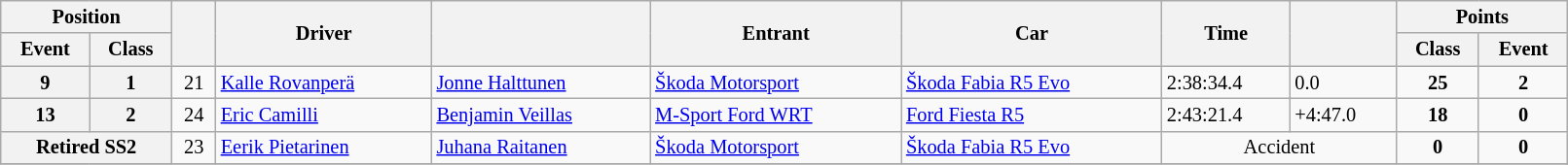<table class="wikitable" width=85% style="font-size: 85%;">
<tr>
<th colspan="2">Position</th>
<th rowspan="2"></th>
<th rowspan="2">Driver</th>
<th rowspan="2"></th>
<th rowspan="2">Entrant</th>
<th rowspan="2">Car</th>
<th rowspan="2">Time</th>
<th rowspan="2"></th>
<th colspan="2">Points</th>
</tr>
<tr>
<th>Event</th>
<th>Class</th>
<th>Class</th>
<th>Event</th>
</tr>
<tr>
<th>9</th>
<th>1</th>
<td align="center">21</td>
<td nowrap><a href='#'>Kalle Rovanperä</a></td>
<td nowrap><a href='#'>Jonne Halttunen</a></td>
<td nowrap><a href='#'>Škoda Motorsport</a></td>
<td nowrap><a href='#'>Škoda Fabia R5 Evo</a></td>
<td>2:38:34.4</td>
<td>0.0</td>
<td align="center"><strong>25</strong></td>
<td align="center"><strong>2</strong></td>
</tr>
<tr>
<th>13</th>
<th>2</th>
<td align="center">24</td>
<td nowrap><a href='#'>Eric Camilli</a></td>
<td nowrap><a href='#'>Benjamin Veillas</a></td>
<td nowrap><a href='#'>M-Sport Ford WRT</a></td>
<td nowrap><a href='#'>Ford Fiesta R5</a></td>
<td>2:43:21.4</td>
<td>+4:47.0</td>
<td align="center"><strong>18</strong></td>
<td align="center"><strong>0</strong></td>
</tr>
<tr>
<th colspan="2" nowrap>Retired SS2</th>
<td align="center">23</td>
<td nowrap><a href='#'>Eerik Pietarinen</a></td>
<td nowrap><a href='#'>Juhana Raitanen</a></td>
<td nowrap><a href='#'>Škoda Motorsport</a></td>
<td nowrap><a href='#'>Škoda Fabia R5 Evo</a></td>
<td align="center" colspan="2">Accident</td>
<td align="center"><strong>0</strong></td>
<td align="center"><strong>0</strong></td>
</tr>
<tr>
</tr>
</table>
